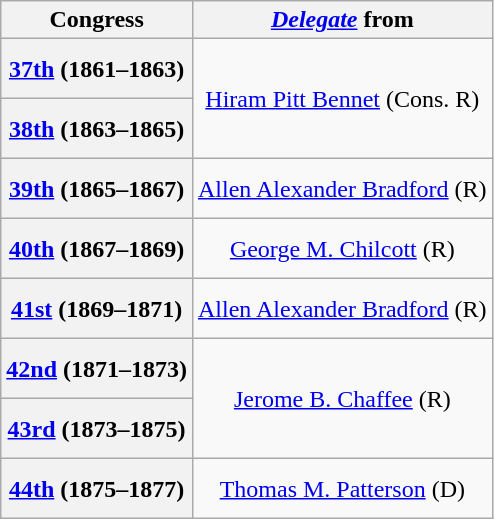<table class=wikitable style="text-align:center">
<tr>
<th scope="col">Congress</th>
<th scope="col"><em><a href='#'>Delegate</a></em> from<br></th>
</tr>
<tr style="height:2.5em">
<th scope="row"><a href='#'>37th</a> (1861–1863)</th>
<td rowspan=2 ><a href='#'>Hiram Pitt Bennet</a> (Cons. R)</td>
</tr>
<tr style="height:2.5em">
<th scope="row"><a href='#'>38th</a> (1863–1865)</th>
</tr>
<tr style="height:2.5em">
<th scope="row"><a href='#'>39th</a> (1865–1867)</th>
<td><a href='#'>Allen Alexander Bradford</a> (R)</td>
</tr>
<tr style="height:2.5em">
<th scope="row"><a href='#'>40th</a> (1867–1869)</th>
<td><a href='#'>George M. Chilcott</a> (R)</td>
</tr>
<tr style="height:2.5em">
<th scope="row"><a href='#'>41st</a> (1869–1871)</th>
<td><a href='#'>Allen Alexander Bradford</a> (R)</td>
</tr>
<tr style="height:2.5em">
<th scope="row"><a href='#'>42nd</a> (1871–1873)</th>
<td rowspan=2 ><a href='#'>Jerome B. Chaffee</a> (R)</td>
</tr>
<tr style="height:2.5em">
<th scope="row"><a href='#'>43rd</a> (1873–1875)</th>
</tr>
<tr style="height:2.5em">
<th scope="row" rowspan=1><a href='#'>44th</a> (1875–1877)</th>
<td><a href='#'>Thomas M. Patterson</a> (D)</td>
</tr>
</table>
